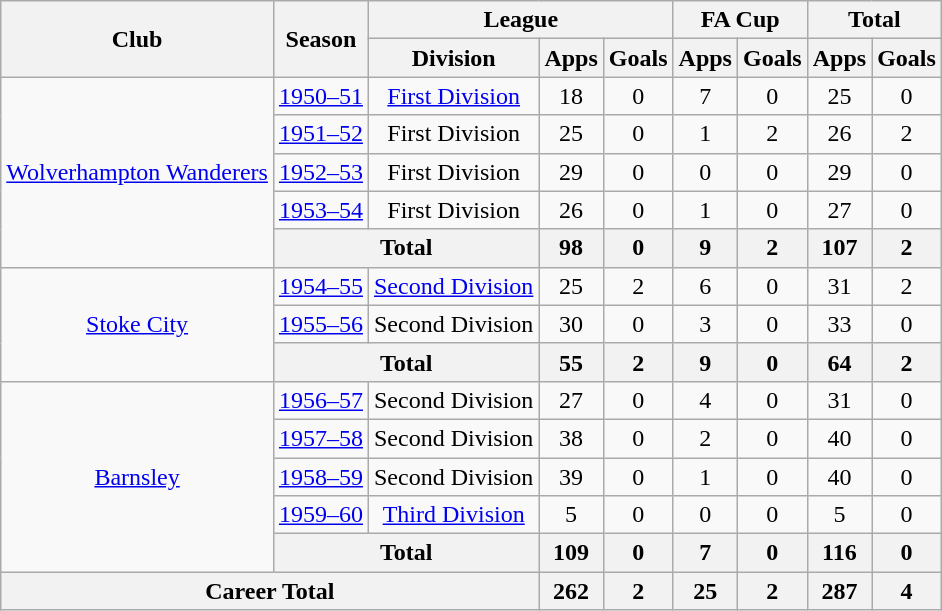<table class="wikitable" style="text-align: center;">
<tr>
<th rowspan="2">Club</th>
<th rowspan="2">Season</th>
<th colspan="3">League</th>
<th colspan="2">FA Cup</th>
<th colspan="2">Total</th>
</tr>
<tr>
<th>Division</th>
<th>Apps</th>
<th>Goals</th>
<th>Apps</th>
<th>Goals</th>
<th>Apps</th>
<th>Goals</th>
</tr>
<tr>
<td rowspan="5"><a href='#'>Wolverhampton Wanderers</a></td>
<td><a href='#'>1950–51</a></td>
<td><a href='#'>First Division</a></td>
<td>18</td>
<td>0</td>
<td>7</td>
<td>0</td>
<td>25</td>
<td>0</td>
</tr>
<tr>
<td><a href='#'>1951–52</a></td>
<td>First Division</td>
<td>25</td>
<td>0</td>
<td>1</td>
<td>2</td>
<td>26</td>
<td>2</td>
</tr>
<tr>
<td><a href='#'>1952–53</a></td>
<td>First Division</td>
<td>29</td>
<td>0</td>
<td>0</td>
<td>0</td>
<td>29</td>
<td>0</td>
</tr>
<tr>
<td><a href='#'>1953–54</a></td>
<td>First Division</td>
<td>26</td>
<td>0</td>
<td>1</td>
<td>0</td>
<td>27</td>
<td>0</td>
</tr>
<tr>
<th colspan="2">Total</th>
<th>98</th>
<th>0</th>
<th>9</th>
<th>2</th>
<th>107</th>
<th>2</th>
</tr>
<tr>
<td rowspan="3"><a href='#'>Stoke City</a></td>
<td><a href='#'>1954–55</a></td>
<td><a href='#'>Second Division</a></td>
<td>25</td>
<td>2</td>
<td>6</td>
<td>0</td>
<td>31</td>
<td>2</td>
</tr>
<tr>
<td><a href='#'>1955–56</a></td>
<td>Second Division</td>
<td>30</td>
<td>0</td>
<td>3</td>
<td>0</td>
<td>33</td>
<td>0</td>
</tr>
<tr>
<th colspan="2">Total</th>
<th>55</th>
<th>2</th>
<th>9</th>
<th>0</th>
<th>64</th>
<th>2</th>
</tr>
<tr>
<td rowspan="5"><a href='#'>Barnsley</a></td>
<td><a href='#'>1956–57</a></td>
<td>Second Division</td>
<td>27</td>
<td>0</td>
<td>4</td>
<td>0</td>
<td>31</td>
<td>0</td>
</tr>
<tr>
<td><a href='#'>1957–58</a></td>
<td>Second Division</td>
<td>38</td>
<td>0</td>
<td>2</td>
<td>0</td>
<td>40</td>
<td>0</td>
</tr>
<tr>
<td><a href='#'>1958–59</a></td>
<td>Second Division</td>
<td>39</td>
<td>0</td>
<td>1</td>
<td>0</td>
<td>40</td>
<td>0</td>
</tr>
<tr>
<td><a href='#'>1959–60</a></td>
<td><a href='#'>Third Division</a></td>
<td>5</td>
<td>0</td>
<td>0</td>
<td>0</td>
<td>5</td>
<td>0</td>
</tr>
<tr>
<th colspan="2">Total</th>
<th>109</th>
<th>0</th>
<th>7</th>
<th>0</th>
<th>116</th>
<th>0</th>
</tr>
<tr>
<th colspan="3">Career Total</th>
<th>262</th>
<th>2</th>
<th>25</th>
<th>2</th>
<th>287</th>
<th>4</th>
</tr>
</table>
